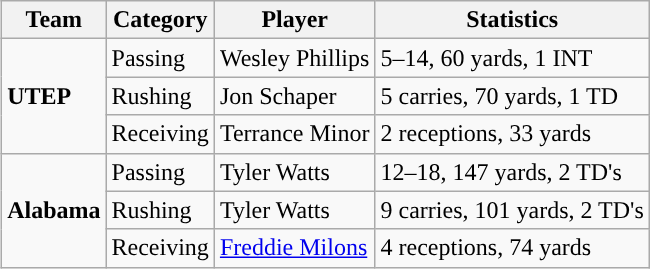<table class="wikitable" style="float: right;">
<tr>
<th>Team</th>
<th>Category</th>
<th>Player</th>
<th>Statistics</th>
</tr>
<tr>
<td rowspan=3><strong>UTEP</strong></td>
<td>Passing</td>
<td>Wesley Phillips</td>
<td>5–14, 60 yards, 1 INT</td>
</tr>
<tr>
<td>Rushing</td>
<td>Jon Schaper</td>
<td>5 carries, 70 yards, 1 TD</td>
</tr>
<tr>
<td>Receiving</td>
<td>Terrance Minor</td>
<td>2 receptions, 33 yards</td>
</tr>
<tr>
<td rowspan=3><strong>Alabama</strong></td>
<td>Passing</td>
<td>Tyler Watts</td>
<td>12–18, 147 yards, 2 TD's</td>
</tr>
<tr>
<td>Rushing</td>
<td>Tyler Watts</td>
<td>9 carries, 101 yards, 2 TD's</td>
</tr>
<tr>
<td>Receiving</td>
<td><a href='#'>Freddie Milons</a></td>
<td>4 receptions, 74 yards</td>
</tr>
</table>
